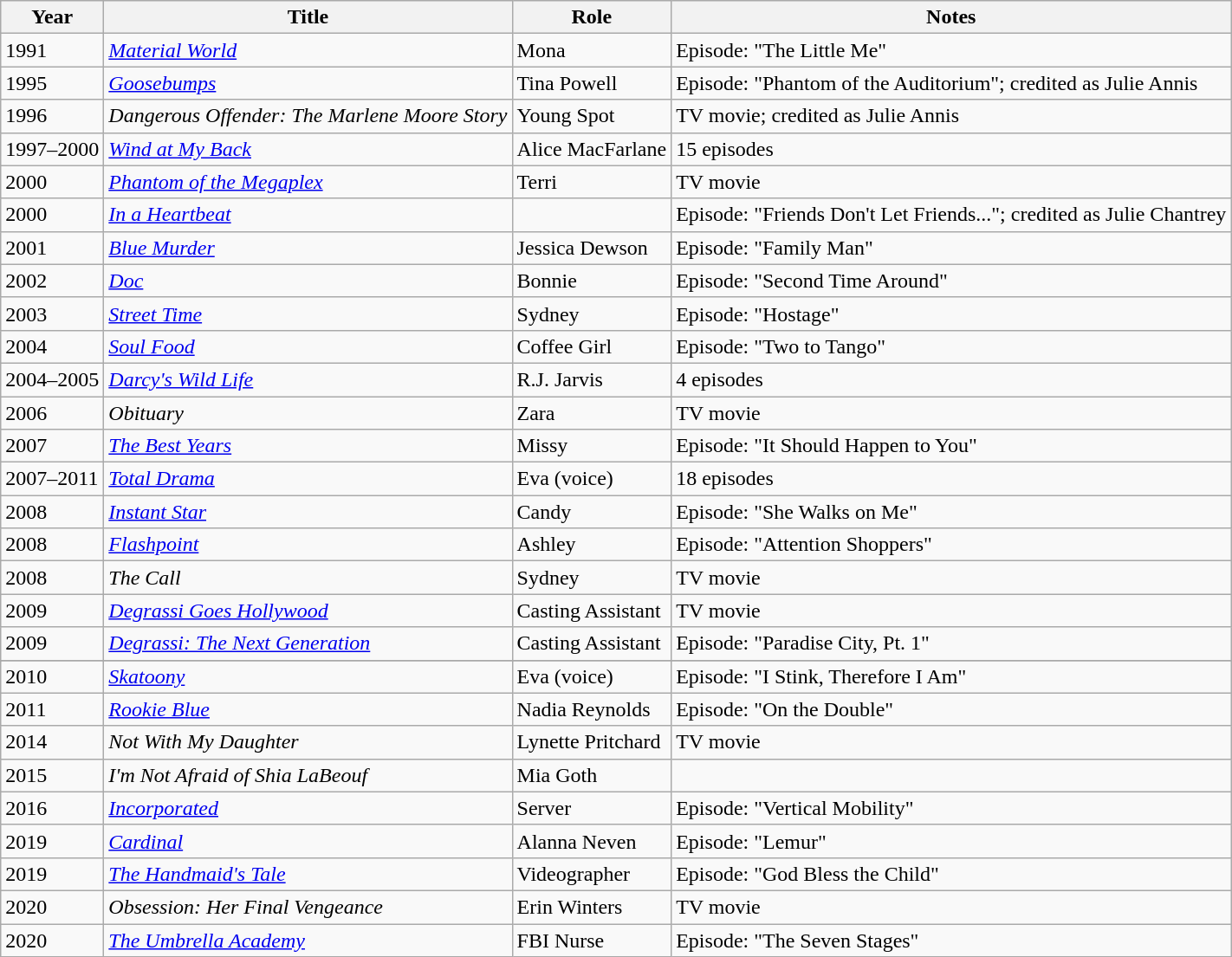<table class="wikitable sortable">
<tr>
<th>Year</th>
<th>Title</th>
<th>Role</th>
<th class="unsortable">Notes</th>
</tr>
<tr>
<td>1991</td>
<td><em><a href='#'>Material World</a></em></td>
<td>Mona</td>
<td>Episode: "The Little Me"</td>
</tr>
<tr>
<td>1995</td>
<td><em><a href='#'>Goosebumps</a></em></td>
<td>Tina Powell</td>
<td>Episode: "Phantom of the Auditorium"; credited as Julie Annis</td>
</tr>
<tr>
<td>1996</td>
<td><em>Dangerous Offender: The Marlene Moore Story</em></td>
<td>Young Spot</td>
<td>TV movie; credited as Julie Annis</td>
</tr>
<tr>
<td>1997–2000</td>
<td><em><a href='#'>Wind at My Back</a></em></td>
<td>Alice MacFarlane</td>
<td>15 episodes</td>
</tr>
<tr>
<td>2000</td>
<td><em><a href='#'>Phantom of the Megaplex</a></em></td>
<td>Terri</td>
<td>TV movie</td>
</tr>
<tr>
<td>2000</td>
<td><em><a href='#'>In a Heartbeat</a></em></td>
<td></td>
<td>Episode: "Friends Don't Let Friends..."; credited as Julie Chantrey</td>
</tr>
<tr>
<td>2001</td>
<td><em><a href='#'>Blue Murder</a></em></td>
<td>Jessica Dewson</td>
<td>Episode: "Family Man"</td>
</tr>
<tr>
<td>2002</td>
<td><em><a href='#'>Doc</a></em></td>
<td>Bonnie</td>
<td>Episode: "Second Time Around"</td>
</tr>
<tr>
<td>2003</td>
<td><em><a href='#'>Street Time</a></em></td>
<td>Sydney</td>
<td>Episode: "Hostage"</td>
</tr>
<tr>
<td>2004</td>
<td><em><a href='#'>Soul Food</a></em></td>
<td>Coffee Girl</td>
<td>Episode: "Two to Tango"</td>
</tr>
<tr>
<td>2004–2005</td>
<td><em><a href='#'>Darcy's Wild Life</a></em></td>
<td>R.J. Jarvis</td>
<td>4 episodes</td>
</tr>
<tr>
<td>2006</td>
<td><em>Obituary</em></td>
<td>Zara</td>
<td>TV movie</td>
</tr>
<tr>
<td>2007</td>
<td data-sort-value="Best Years, The"><em><a href='#'>The Best Years</a></em></td>
<td>Missy</td>
<td>Episode: "It Should Happen to You"</td>
</tr>
<tr>
<td>2007–2011</td>
<td><em><a href='#'>Total Drama</a></em></td>
<td>Eva (voice)</td>
<td>18 episodes</td>
</tr>
<tr>
<td>2008</td>
<td><em><a href='#'>Instant Star</a></em></td>
<td>Candy</td>
<td>Episode: "She Walks on Me"</td>
</tr>
<tr>
<td>2008</td>
<td><em><a href='#'>Flashpoint</a></em></td>
<td>Ashley</td>
<td>Episode: "Attention Shoppers"</td>
</tr>
<tr>
<td>2008</td>
<td data-sort-value="Call, The"><em>The Call</em></td>
<td>Sydney</td>
<td>TV movie</td>
</tr>
<tr>
<td>2009</td>
<td><em><a href='#'>Degrassi Goes Hollywood</a></em></td>
<td>Casting Assistant</td>
<td>TV movie</td>
</tr>
<tr>
<td>2009</td>
<td><em><a href='#'>Degrassi: The Next Generation</a></em></td>
<td>Casting Assistant</td>
<td>Episode: "Paradise City, Pt. 1"</td>
</tr>
<tr>
</tr>
<tr>
<td>2010</td>
<td><em><a href='#'>Skatoony</a></em></td>
<td>Eva (voice)</td>
<td>Episode: "I Stink, Therefore I Am"</td>
</tr>
<tr>
<td>2011</td>
<td><em><a href='#'>Rookie Blue</a></em></td>
<td>Nadia Reynolds</td>
<td>Episode: "On the Double"</td>
</tr>
<tr>
<td>2014</td>
<td><em>Not With My Daughter</em></td>
<td>Lynette Pritchard</td>
<td>TV movie</td>
</tr>
<tr>
<td>2015</td>
<td><em>I'm Not Afraid of Shia LaBeouf</em></td>
<td>Mia Goth</td>
<td></td>
</tr>
<tr>
<td>2016</td>
<td><em><a href='#'>Incorporated</a></em></td>
<td>Server</td>
<td>Episode: "Vertical Mobility"</td>
</tr>
<tr>
<td>2019</td>
<td><em><a href='#'>Cardinal</a></em></td>
<td>Alanna Neven</td>
<td>Episode: "Lemur"</td>
</tr>
<tr>
<td>2019</td>
<td data-sort-value="Handmaid's Tale, The"><em><a href='#'>The Handmaid's Tale</a></em></td>
<td>Videographer</td>
<td>Episode: "God Bless the Child"</td>
</tr>
<tr>
<td>2020</td>
<td><em>Obsession: Her Final Vengeance</em></td>
<td>Erin Winters</td>
<td>TV movie</td>
</tr>
<tr>
<td>2020</td>
<td data-sort-value="Umbrella Academy, The"><em><a href='#'>The Umbrella Academy</a></em></td>
<td>FBI Nurse</td>
<td>Episode: "The Seven Stages"</td>
</tr>
</table>
